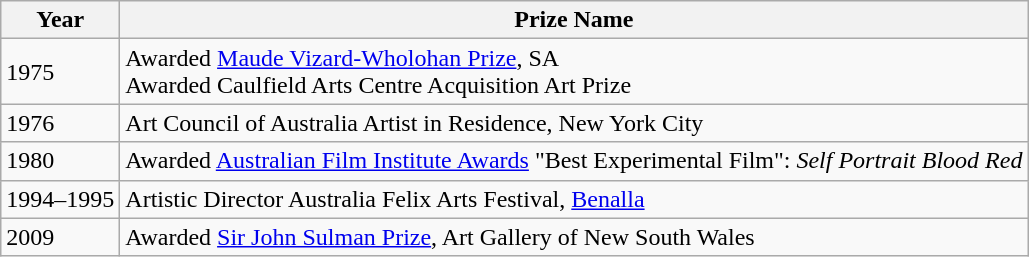<table class="wikitable">
<tr>
<th>Year</th>
<th>Prize Name</th>
</tr>
<tr>
<td>1975</td>
<td>Awarded <a href='#'>Maude Vizard-Wholohan Prize</a>, SA<br>Awarded Caulfield Arts Centre Acquisition Art Prize</td>
</tr>
<tr>
<td>1976</td>
<td>Art Council of Australia Artist in Residence, New York City</td>
</tr>
<tr>
<td>1980</td>
<td>Awarded <a href='#'>Australian Film Institute Awards</a> "Best Experimental Film": <em>Self Portrait Blood Red</em></td>
</tr>
<tr>
<td>1994–1995</td>
<td>Artistic Director Australia Felix Arts Festival, <a href='#'>Benalla</a></td>
</tr>
<tr>
<td>2009</td>
<td>Awarded <a href='#'>Sir John Sulman Prize</a>, Art Gallery of New South Wales</td>
</tr>
</table>
